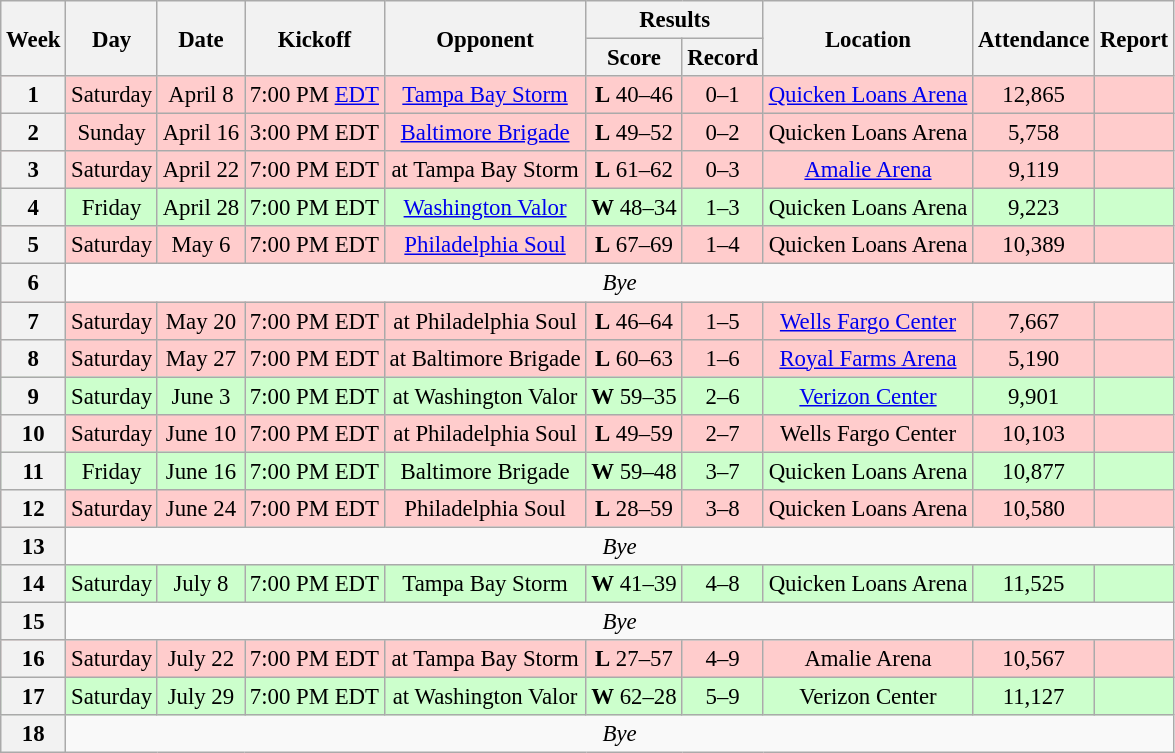<table class="wikitable" style="font-size: 95%;">
<tr>
<th rowspan=2>Week</th>
<th rowspan=2>Day</th>
<th rowspan=2>Date</th>
<th rowspan=2>Kickoff</th>
<th rowspan=2>Opponent</th>
<th colspan=2>Results</th>
<th rowspan=2>Location</th>
<th rowspan=2>Attendance</th>
<th rowspan=2>Report</th>
</tr>
<tr>
<th>Score</th>
<th>Record</th>
</tr>
<tr style=background:#ffcccc>
<th align="center"><strong>1</strong></th>
<td align="center">Saturday</td>
<td align="center">April 8</td>
<td align="center">7:00 PM <a href='#'>EDT</a></td>
<td align="center"><a href='#'>Tampa Bay Storm</a></td>
<td align="center"><strong>L</strong> 40–46</td>
<td align="center">0–1</td>
<td align="center"><a href='#'>Quicken Loans Arena</a></td>
<td align="center">12,865</td>
<td align="center"></td>
</tr>
<tr style=background:#ffcccc>
<th align="center"><strong>2</strong></th>
<td align="center">Sunday</td>
<td align="center">April 16</td>
<td align="center">3:00 PM EDT</td>
<td align="center"><a href='#'>Baltimore Brigade</a></td>
<td align="center"><strong>L</strong> 49–52</td>
<td align="center">0–2</td>
<td align="center">Quicken Loans Arena</td>
<td align="center">5,758</td>
<td align="center"></td>
</tr>
<tr style=background:#ffcccc>
<th align="center"><strong>3</strong></th>
<td align="center">Saturday</td>
<td align="center">April 22</td>
<td align="center">7:00 PM EDT</td>
<td align="center">at Tampa Bay Storm</td>
<td align="center"><strong>L</strong> 61–62</td>
<td align="center">0–3</td>
<td align="center"><a href='#'>Amalie Arena</a></td>
<td align="center">9,119</td>
<td align="center"></td>
</tr>
<tr style=background:#ccffcc>
<th align="center"><strong>4</strong></th>
<td align="center">Friday</td>
<td align="center">April 28</td>
<td align="center">7:00 PM EDT</td>
<td align="center"><a href='#'>Washington Valor</a></td>
<td align="center"><strong>W</strong> 48–34</td>
<td align="center">1–3</td>
<td align="center">Quicken Loans Arena</td>
<td align="center">9,223</td>
<td align="center"></td>
</tr>
<tr style=background:#ffcccc>
<th align="center"><strong>5</strong></th>
<td align="center">Saturday</td>
<td align="center">May 6</td>
<td align="center">7:00 PM EDT</td>
<td align="center"><a href='#'>Philadelphia Soul</a></td>
<td align="center"><strong>L</strong> 67–69</td>
<td align="center">1–4</td>
<td align="center">Quicken Loans Arena</td>
<td align="center">10,389</td>
<td align="center"></td>
</tr>
<tr style=>
<th align="center"><strong>6</strong></th>
<td colspan=9 align="center" valign="middle"><em>Bye</em></td>
</tr>
<tr style=background:#ffcccc>
<th align="center"><strong>7</strong></th>
<td align="center">Saturday</td>
<td align="center">May 20</td>
<td align="center">7:00 PM EDT</td>
<td align="center">at Philadelphia Soul</td>
<td align="center"><strong>L</strong> 46–64</td>
<td align="center">1–5</td>
<td align="center"><a href='#'>Wells Fargo Center</a></td>
<td align="center">7,667</td>
<td align="center"></td>
</tr>
<tr style=background:#ffcccc>
<th align="center"><strong>8</strong></th>
<td align="center">Saturday</td>
<td align="center">May 27</td>
<td align="center">7:00 PM EDT</td>
<td align="center">at Baltimore Brigade</td>
<td align="center"><strong>L</strong> 60–63</td>
<td align="center">1–6</td>
<td align="center"><a href='#'>Royal Farms Arena</a></td>
<td align="center">5,190</td>
<td align="center"></td>
</tr>
<tr style=background:#ccffcc>
<th align="center"><strong>9</strong></th>
<td align="center">Saturday</td>
<td align="center">June 3</td>
<td align="center">7:00 PM EDT</td>
<td align="center">at Washington Valor</td>
<td align="center"><strong>W</strong> 59–35</td>
<td align="center">2–6</td>
<td align="center"><a href='#'>Verizon Center</a></td>
<td align="center">9,901</td>
<td align="center"></td>
</tr>
<tr style=background:#ffcccc>
<th align="center"><strong>10</strong></th>
<td align="center">Saturday</td>
<td align="center">June 10</td>
<td align="center">7:00 PM EDT</td>
<td align="center">at Philadelphia Soul</td>
<td align="center"><strong>L</strong> 49–59</td>
<td align="center">2–7</td>
<td align="center">Wells Fargo Center</td>
<td align="center">10,103</td>
<td align="center"></td>
</tr>
<tr style=background:#ccffcc>
<th align="center"><strong>11</strong></th>
<td align="center">Friday</td>
<td align="center">June 16</td>
<td align="center">7:00 PM EDT</td>
<td align="center">Baltimore Brigade</td>
<td align="center"><strong>W</strong> 59–48</td>
<td align="center">3–7</td>
<td align="center">Quicken Loans Arena</td>
<td align="center">10,877</td>
<td align="center"></td>
</tr>
<tr style=background:#ffcccc>
<th align="center"><strong>12</strong></th>
<td align="center">Saturday</td>
<td align="center">June 24</td>
<td align="center">7:00 PM EDT</td>
<td align="center">Philadelphia Soul</td>
<td align="center"><strong>L</strong> 28–59</td>
<td align="center">3–8</td>
<td align="center">Quicken Loans Arena</td>
<td align="center">10,580</td>
<td align="center"></td>
</tr>
<tr style=>
<th align="center"><strong>13</strong></th>
<td colspan=9 align="center" valign="middle"><em>Bye</em></td>
</tr>
<tr style=background:#ccffcc>
<th align="center"><strong>14</strong></th>
<td align="center">Saturday</td>
<td align="center">July 8</td>
<td align="center">7:00 PM EDT</td>
<td align="center">Tampa Bay Storm</td>
<td align="center"><strong>W</strong> 41–39</td>
<td align="center">4–8</td>
<td align="center">Quicken Loans Arena</td>
<td align="center">11,525</td>
<td align="center"></td>
</tr>
<tr style=>
<th align="center"><strong>15</strong></th>
<td colspan=9 align="center" valign="middle"><em>Bye</em></td>
</tr>
<tr style=background:#ffcccc>
<th align="center"><strong>16</strong></th>
<td align="center">Saturday</td>
<td align="center">July 22</td>
<td align="center">7:00 PM EDT</td>
<td align="center">at Tampa Bay Storm</td>
<td align="center"><strong>L</strong> 27–57</td>
<td align="center">4–9</td>
<td align="center">Amalie Arena</td>
<td align="center">10,567</td>
<td align="center"></td>
</tr>
<tr style= background:#ccffcc>
<th align="center"><strong>17</strong></th>
<td align="center">Saturday</td>
<td align="center">July 29</td>
<td align="center">7:00 PM EDT</td>
<td align="center">at Washington Valor</td>
<td align="center"><strong>W</strong> 62–28</td>
<td align="center">5–9</td>
<td align="center">Verizon Center</td>
<td align="center">11,127</td>
<td align="center"></td>
</tr>
<tr style=>
<th align="center"><strong>18</strong></th>
<td colspan=9 align="center" valign="middle"><em>Bye</em></td>
</tr>
</table>
